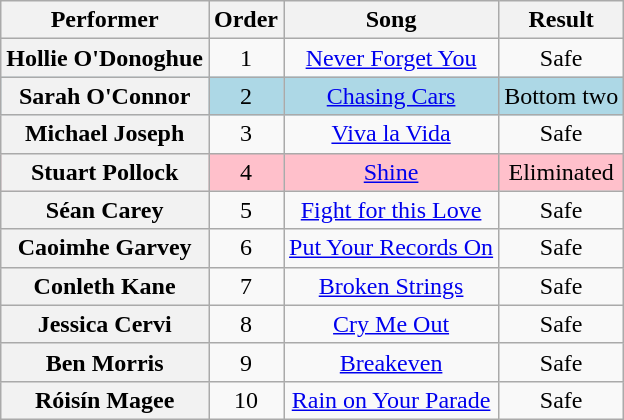<table class="wikitable plainrowheaders" style="text-align:center;">
<tr>
<th scope="col">Performer</th>
<th scope="col">Order</th>
<th scope="col">Song</th>
<th scope="col">Result</th>
</tr>
<tr>
<th scope="row">Hollie O'Donoghue</th>
<td>1</td>
<td><a href='#'>Never Forget You</a></td>
<td>Safe</td>
</tr>
<tr style="background:lightblue;">
<th scope="row">Sarah O'Connor</th>
<td>2</td>
<td><a href='#'>Chasing Cars</a></td>
<td>Bottom two</td>
</tr>
<tr>
<th scope="row">Michael Joseph</th>
<td>3</td>
<td><a href='#'>Viva la Vida</a></td>
<td>Safe</td>
</tr>
<tr style="background:pink;">
<th scope="row">Stuart Pollock</th>
<td>4</td>
<td><a href='#'>Shine</a></td>
<td>Eliminated</td>
</tr>
<tr>
<th scope="row">Séan Carey</th>
<td>5</td>
<td><a href='#'>Fight for this Love</a></td>
<td>Safe</td>
</tr>
<tr>
<th scope="row">Caoimhe Garvey</th>
<td>6</td>
<td><a href='#'>Put Your Records On</a></td>
<td>Safe</td>
</tr>
<tr>
<th scope="row">Conleth Kane</th>
<td>7</td>
<td><a href='#'>Broken Strings</a></td>
<td>Safe</td>
</tr>
<tr>
<th scope="row">Jessica Cervi</th>
<td>8</td>
<td><a href='#'>Cry Me Out</a></td>
<td>Safe</td>
</tr>
<tr>
<th scope="row">Ben Morris</th>
<td>9</td>
<td><a href='#'>Breakeven</a></td>
<td>Safe</td>
</tr>
<tr>
<th scope="row">Róisín Magee</th>
<td>10</td>
<td><a href='#'>Rain on Your Parade</a></td>
<td>Safe</td>
</tr>
</table>
